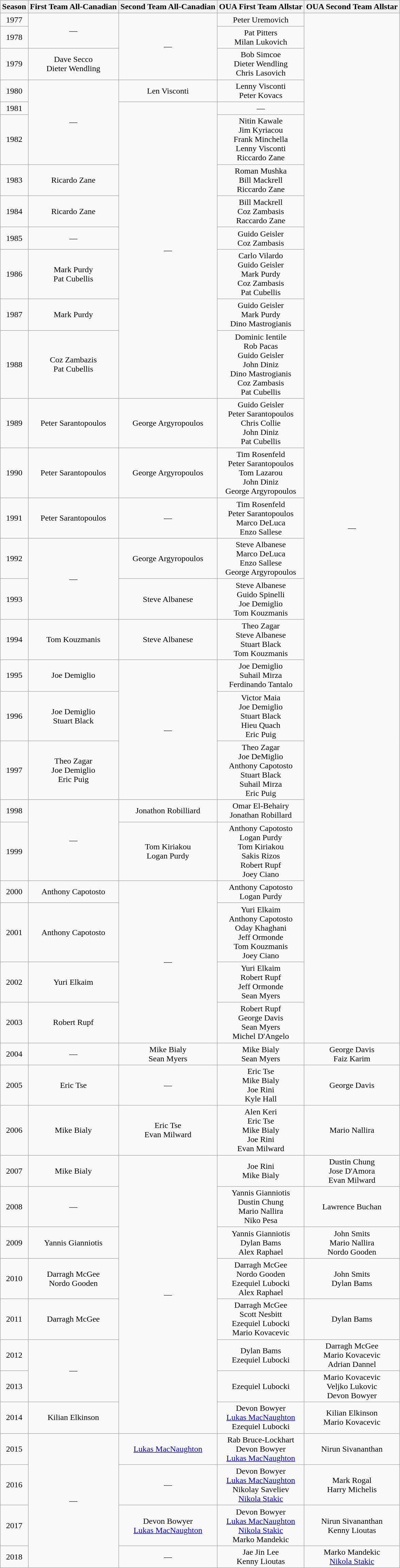<table class="wikitable" style="text-align:center">
<tr>
<th><strong>Season</strong></th>
<th><strong>First Team All-Canadian</strong></th>
<th><strong>Second Team All-Canadian</strong></th>
<th><strong>OUA First Team Allstar</strong></th>
<th><strong>OUA Second Team Allstar</strong></th>
</tr>
<tr>
<td>1977</td>
<td rowspan="2">—</td>
<td rowspan="3">—</td>
<td>Peter Uremovich</td>
<td rowspan="27">—</td>
</tr>
<tr>
<td>1978</td>
<td>Pat Pitters<br>Milan Lukovich</td>
</tr>
<tr>
<td>1979</td>
<td>Dave Secco<br>Dieter Wendling</td>
<td>Bob Simcoe<br>Dieter Wendling<br>Chris Lasovich</td>
</tr>
<tr>
<td>1980</td>
<td rowspan="3">—</td>
<td>Len Visconti</td>
<td>Lenny Visconti<br>Peter Kovacs</td>
</tr>
<tr>
<td>1981</td>
<td rowspan="8">—</td>
<td>—</td>
</tr>
<tr>
<td>1982</td>
<td>Nitin Kawale<br>Jim Kyriacou<br>Frank Minchella<br>Lenny Visconti<br>Riccardo Zane</td>
</tr>
<tr>
<td>1983</td>
<td>Ricardo Zane</td>
<td>Roman Mushka<br>Bill Mackrell<br>Riccardo Zane</td>
</tr>
<tr>
<td>1984</td>
<td>Ricardo Zane</td>
<td>Bill Mackrell<br>Coz Zambasis<br>Raccardo Zane</td>
</tr>
<tr>
<td>1985</td>
<td>—</td>
<td>Guido Geisler<br>Coz Zambasis</td>
</tr>
<tr>
<td>1986</td>
<td>Mark Purdy<br>Pat Cubellis</td>
<td>Carlo Vilardo<br>Guido Geisler<br>Mark Purdy<br>Coz Zambasis<br>Pat Cubellis</td>
</tr>
<tr>
<td>1987</td>
<td>Mark Purdy</td>
<td>Guido Geisler<br>Mark Purdy<br>Dino Mastrogianis</td>
</tr>
<tr>
<td>1988</td>
<td>Coz Zambazis<br>Pat Cubellis</td>
<td>Dominic Ientile<br>Rob Pacas<br>Guido Geisler<br>John Diniz<br>Dino Mastrogianis<br>Coz Zambasis<br>Pat Cubellis</td>
</tr>
<tr>
<td>1989</td>
<td>Peter Sarantopoulos</td>
<td>George Argyropoulos</td>
<td>Guido Geisler<br>Peter Sarantopoulos<br>Chris Collie<br>John Diniz<br>Pat Cubellis</td>
</tr>
<tr>
<td>1990</td>
<td>Peter Sarantopoulos</td>
<td>George Argyropoulos</td>
<td>Tim Rosenfeld<br>Peter Sarantopoulos<br>Tom Lazarou<br>John Diniz<br>George Argyropoulos</td>
</tr>
<tr>
<td>1991</td>
<td>Peter Sarantopoulos</td>
<td>—</td>
<td>Tim Rosenfeld<br>Peter Sarantopoulos<br>Marco DeLuca<br>Enzo Sallese</td>
</tr>
<tr>
<td>1992</td>
<td rowspan="2">—</td>
<td>George Argyropoulos</td>
<td>Steve Albanese<br>Marco DeLuca<br>Enzo Sallese<br>George Argyropoulos</td>
</tr>
<tr>
<td>1993</td>
<td>Steve Albanese</td>
<td>Steve Albanese<br>Guido Spinelli<br>Joe Demiglio<br>Tom Kouzmanis</td>
</tr>
<tr>
<td>1994</td>
<td>Tom Kouzmanis</td>
<td>Steve Albanese</td>
<td>Theo Zagar<br>Steve Albanese<br>Stuart Black<br>Tom Kouzmanis</td>
</tr>
<tr>
<td>1995</td>
<td>Joe Demiglio</td>
<td rowspan="3">—</td>
<td>Joe Demiglio<br>Suhail Mirza<br>Ferdinando Tantalo</td>
</tr>
<tr>
<td>1996</td>
<td>Joe Demiglio<br>Stuart Black</td>
<td>Victor Maia<br>Joe Demiglio<br>Stuart Black<br>Hieu Quach<br>Eric Puig</td>
</tr>
<tr>
<td>1997</td>
<td>Theo Zagar<br>Joe Demiglio<br>Eric Puig</td>
<td>Theo Zagar<br>Joe DeMiglio<br>Anthony Capotosto<br>Stuart Black<br>Suhail Mirza<br>Eric Puig</td>
</tr>
<tr>
<td>1998</td>
<td rowspan="2">—</td>
<td>Jonathon Robilliard</td>
<td>Omar El-Behairy<br>Jonathan Robillard</td>
</tr>
<tr>
<td>1999</td>
<td>Tom Kiriakou<br>Logan Purdy</td>
<td>Anthony Capotosto<br>Logan Purdy<br>Tom Kiriakou<br>Sakis Rizos<br>Robert Rupf<br>Joey Ciano</td>
</tr>
<tr>
<td>2000</td>
<td>Anthony Capotosto</td>
<td rowspan="4">—</td>
<td>Anthony Capotosto<br>Logan Purdy</td>
</tr>
<tr>
<td>2001</td>
<td>Anthony Capotosto</td>
<td>Yuri Elkaim<br>Anthony Capotosto<br>Oday Khaghani<br>Jeff Ormonde<br>Tom Kouzmanis<br>Joey Ciano</td>
</tr>
<tr>
<td>2002</td>
<td>Yuri Elkaim</td>
<td>Yuri Elkaim<br>Robert Rupf<br>Jeff Ormonde<br>Sean Myers</td>
</tr>
<tr>
<td>2003</td>
<td>Robert Rupf</td>
<td>Robert Rupf<br>George Davis<br>Sean Myers<br>Michel D'Angelo</td>
</tr>
<tr>
<td>2004</td>
<td>—</td>
<td>Mike Bialy<br>Sean Myers</td>
<td>Mike Bialy<br>Sean Myers</td>
<td>George Davis<br>Faiz Karim</td>
</tr>
<tr>
<td>2005</td>
<td>Eric Tse</td>
<td>—</td>
<td>Eric Tse<br>Mike Bialy<br>Joe Rini<br>Kyle Hall</td>
<td>George Davis</td>
</tr>
<tr>
<td>2006</td>
<td>Mike Bialy</td>
<td>Eric Tse<br>Evan Milward</td>
<td>Alen Keri<br>Eric Tse<br>Mike Bialy<br>Joe Rini<br>Evan Milward</td>
<td>Mario Nallira</td>
</tr>
<tr>
<td>2007</td>
<td>Mike Bialy</td>
<td rowspan="8">—</td>
<td>Joe Rini<br>Mike Bialy</td>
<td>Dustin Chung<br>Jose D'Amora<br>Evan Milward</td>
</tr>
<tr>
<td>2008</td>
<td>—</td>
<td>Yannis Gianniotis<br>Dustin Chung<br>Mario Nallira<br>Niko Pesa</td>
<td>Lawrence Buchan</td>
</tr>
<tr>
<td>2009</td>
<td>Yannis Gianniotis</td>
<td>Yannis Gianniotis<br>Dylan Bams<br>Alex Raphael</td>
<td>John Smits<br>Mario Nallira<br>Nordo Gooden</td>
</tr>
<tr>
<td>2010</td>
<td>Darragh McGee<br>Nordo Gooden</td>
<td>Darragh McGee<br>Nordo Gooden<br>Ezequiel Lubocki<br>Alex Raphael</td>
<td>John Smits<br>Dylan Bams</td>
</tr>
<tr>
<td>2011</td>
<td>Darragh McGee</td>
<td>Darragh McGee<br>Scott Nesbitt<br>Ezequiel Lubocki<br>Mario Kovacevic</td>
<td>Dylan Bams</td>
</tr>
<tr>
<td>2012</td>
<td rowspan="2">—</td>
<td>Dylan Bams<br>Ezequiel Lubocki</td>
<td>Darragh McGee<br>Mario Kovacevic<br>Adrian Dannel</td>
</tr>
<tr>
<td>2013</td>
<td>Ezequiel Lubocki</td>
<td>Mario Kovacevic<br>Veljko Lukovic<br>Devon Bowyer</td>
</tr>
<tr>
<td>2014</td>
<td>Kilian Elkinson</td>
<td>Devon Bowyer<br><a href='#'>Lukas MacNaughton</a><br>Ezequiel Lubocki</td>
<td>Kilian Elkinson<br>Mario Kovacevic</td>
</tr>
<tr>
<td>2015</td>
<td rowspan="4">—</td>
<td><a href='#'>Lukas MacNaughton</a></td>
<td>Rab Bruce-Lockhart<br>Devon Bowyer<br><a href='#'>Lukas MacNaughton</a></td>
<td>Nirun Sivananthan</td>
</tr>
<tr>
<td>2016</td>
<td>—</td>
<td>Devon Bowyer<br><a href='#'>Lukas MacNaughton</a><br>Nikolay Saveliev<br><a href='#'>Nikola Stakic</a></td>
<td>Mark Rogal<br>Harry Michelis</td>
</tr>
<tr>
<td>2017</td>
<td>Devon Bowyer<br><a href='#'>Lukas MacNaughton</a></td>
<td>Devon Bowyer<br><a href='#'>Lukas MacNaughton</a><br><a href='#'>Nikola Stakic</a><br>Marko Mandekic</td>
<td>Nirun Sivananthan<br>Kenny Lioutas</td>
</tr>
<tr>
<td>2018</td>
<td>—</td>
<td>Jae Jin Lee<br>Kenny Lioutas</td>
<td>Marko Mandekic<br><a href='#'>Nikola Stakic</a></td>
</tr>
</table>
